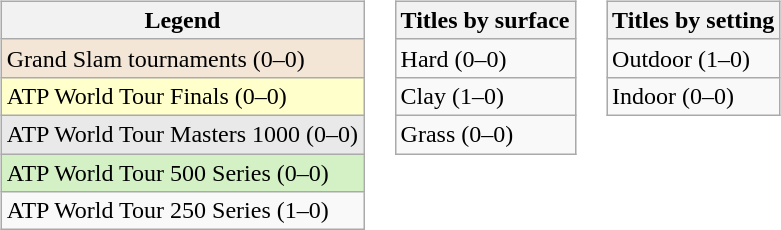<table>
<tr valign="top">
<td><br><table class="wikitable">
<tr>
<th>Legend</th>
</tr>
<tr style="background:#f3e6d7;">
<td>Grand Slam tournaments (0–0)</td>
</tr>
<tr style="background:#ffffcc;">
<td>ATP World Tour Finals (0–0)</td>
</tr>
<tr style="background:#e9e9e9;">
<td>ATP World Tour Masters 1000 (0–0)</td>
</tr>
<tr style="background:#d4f1c5;">
<td>ATP World Tour 500 Series (0–0)</td>
</tr>
<tr>
<td>ATP World Tour 250 Series (1–0)</td>
</tr>
</table>
</td>
<td><br><table class="wikitable">
<tr>
<th>Titles by surface</th>
</tr>
<tr>
<td>Hard (0–0)</td>
</tr>
<tr>
<td>Clay (1–0)</td>
</tr>
<tr>
<td>Grass (0–0)</td>
</tr>
</table>
</td>
<td><br><table class="wikitable">
<tr>
<th>Titles by setting</th>
</tr>
<tr>
<td>Outdoor (1–0)</td>
</tr>
<tr>
<td>Indoor (0–0)</td>
</tr>
</table>
</td>
</tr>
</table>
